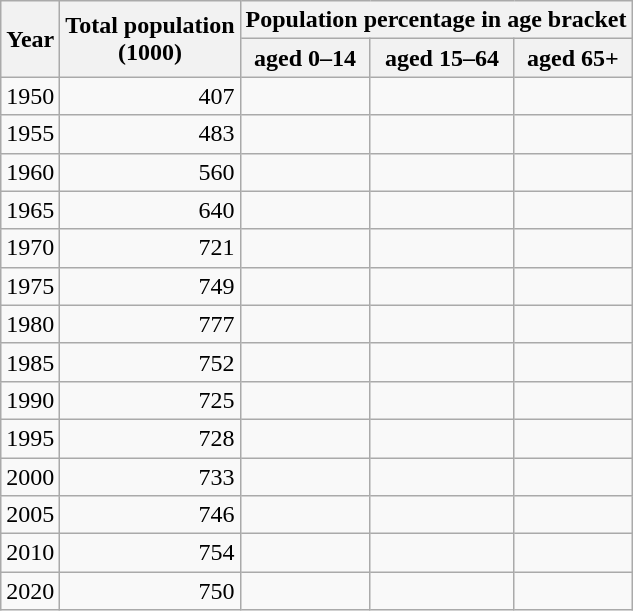<table class="wikitable" style="text-align: right;">
<tr>
<th rowspan=2>Year</th>
<th rowspan=2>Total population<br> (1000)</th>
<th colspan=3>Population percentage in age bracket</th>
</tr>
<tr>
<th>aged 0–14</th>
<th>aged 15–64</th>
<th>aged 65+</th>
</tr>
<tr>
<td>1950</td>
<td>407</td>
<td></td>
<td></td>
<td></td>
</tr>
<tr>
<td>1955</td>
<td>483</td>
<td></td>
<td></td>
<td></td>
</tr>
<tr>
<td>1960</td>
<td>560</td>
<td></td>
<td></td>
<td></td>
</tr>
<tr>
<td>1965</td>
<td>640</td>
<td></td>
<td></td>
<td></td>
</tr>
<tr>
<td>1970</td>
<td>721</td>
<td></td>
<td></td>
<td></td>
</tr>
<tr>
<td>1975</td>
<td>749</td>
<td></td>
<td></td>
<td></td>
</tr>
<tr>
<td>1980</td>
<td>777</td>
<td></td>
<td></td>
<td></td>
</tr>
<tr>
<td>1985</td>
<td>752</td>
<td></td>
<td></td>
<td></td>
</tr>
<tr>
<td>1990</td>
<td>725</td>
<td></td>
<td></td>
<td></td>
</tr>
<tr>
<td>1995</td>
<td>728</td>
<td></td>
<td></td>
<td></td>
</tr>
<tr>
<td>2000</td>
<td>733</td>
<td></td>
<td></td>
<td></td>
</tr>
<tr>
<td>2005</td>
<td>746</td>
<td></td>
<td></td>
<td></td>
</tr>
<tr>
<td>2010</td>
<td>754</td>
<td></td>
<td></td>
<td></td>
</tr>
<tr>
<td>2020</td>
<td>750</td>
<td></td>
<td></td>
<td></td>
</tr>
</table>
